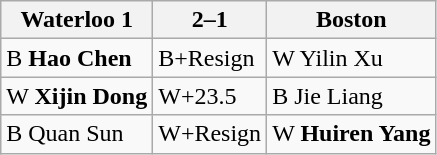<table class="wikitable">
<tr>
<th>Waterloo 1</th>
<th>2–1</th>
<th>Boston</th>
</tr>
<tr>
<td>B <strong>Hao Chen</strong></td>
<td>B+Resign</td>
<td>W Yilin Xu</td>
</tr>
<tr>
<td>W <strong>Xijin Dong</strong></td>
<td>W+23.5</td>
<td>B Jie Liang</td>
</tr>
<tr>
<td>B Quan Sun</td>
<td>W+Resign</td>
<td>W <strong>Huiren Yang</strong></td>
</tr>
</table>
